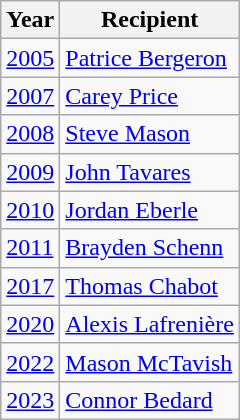<table class="wikitable">
<tr>
<th>Year</th>
<th>Recipient</th>
</tr>
<tr>
<td><a href='#'>2005</a></td>
<td><a href='#'>Patrice Bergeron</a></td>
</tr>
<tr>
<td><a href='#'>2007</a></td>
<td><a href='#'>Carey Price</a></td>
</tr>
<tr>
<td><a href='#'>2008</a></td>
<td><a href='#'>Steve Mason</a></td>
</tr>
<tr>
<td><a href='#'>2009</a></td>
<td><a href='#'>John Tavares</a></td>
</tr>
<tr>
<td><a href='#'>2010</a></td>
<td><a href='#'>Jordan Eberle</a></td>
</tr>
<tr>
<td><a href='#'>2011</a></td>
<td><a href='#'>Brayden Schenn</a></td>
</tr>
<tr>
<td><a href='#'>2017</a></td>
<td><a href='#'>Thomas Chabot</a></td>
</tr>
<tr>
<td><a href='#'>2020</a></td>
<td><a href='#'>Alexis Lafrenière</a></td>
</tr>
<tr>
<td><a href='#'>2022</a></td>
<td><a href='#'>Mason McTavish</a></td>
</tr>
<tr>
<td><a href='#'>2023</a></td>
<td><a href='#'>Connor Bedard</a></td>
</tr>
</table>
